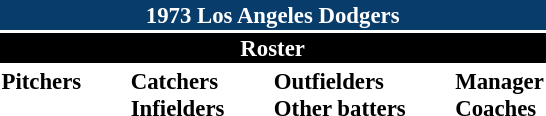<table class="toccolours" style="font-size: 95%;">
<tr>
<th colspan="10" style="background-color: #083c6b; color: white; text-align: center;">1973 Los Angeles Dodgers</th>
</tr>
<tr>
<td colspan="10" style="background-color: black; color: white; text-align: center;"><strong>Roster</strong></td>
</tr>
<tr>
<td valign="top"><strong>Pitchers</strong><br>  
 
 
  
  
 
 
 
  
   



</td>
<td width="25px"></td>
<td valign="top"><strong>Catchers</strong><br>


<strong>Infielders</strong>







</td>
<td width="25px"></td>
<td valign="top"><strong>Outfielders</strong><br>





<strong>Other batters</strong>

</td>
<td width="25px"></td>
<td valign="top"><strong>Manager</strong><br>
<strong>Coaches</strong>




</td>
</tr>
</table>
